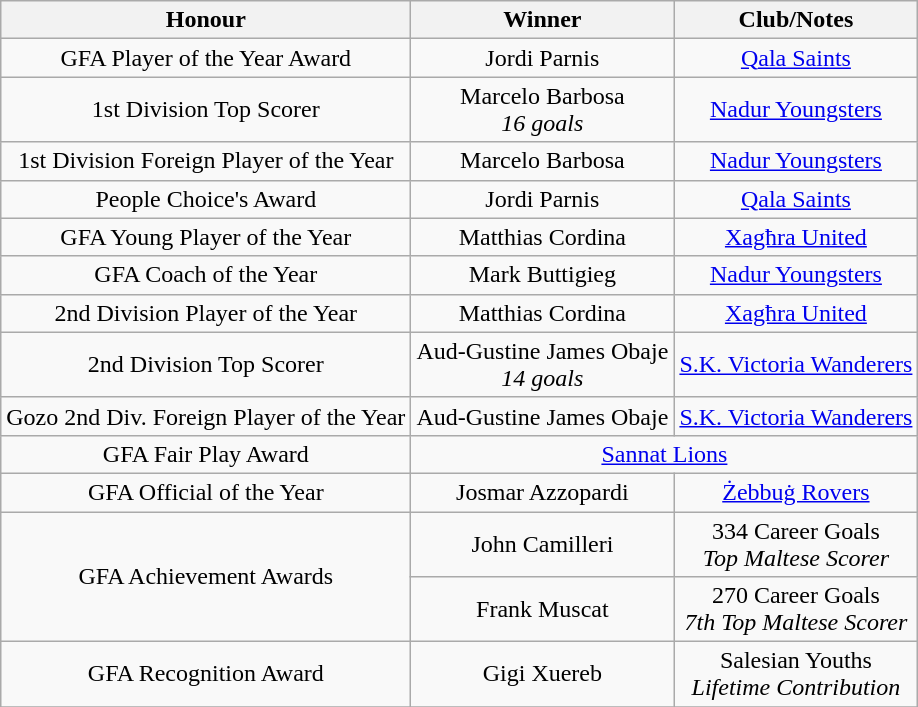<table class="wikitable" style="text-align: center;">
<tr>
<th>Honour</th>
<th>Winner</th>
<th>Club/Notes</th>
</tr>
<tr>
<td>GFA Player of the Year Award</td>
<td>Jordi Parnis</td>
<td><a href='#'>Qala Saints</a></td>
</tr>
<tr>
<td>1st Division Top Scorer</td>
<td> Marcelo Barbosa <br><em>16 goals</em></td>
<td><a href='#'>Nadur Youngsters</a></td>
</tr>
<tr>
<td>1st Division Foreign Player of the Year</td>
<td> Marcelo Barbosa</td>
<td><a href='#'>Nadur Youngsters</a></td>
</tr>
<tr>
<td>People Choice's Award</td>
<td>Jordi Parnis</td>
<td><a href='#'>Qala Saints</a></td>
</tr>
<tr>
<td>GFA Young Player of the Year</td>
<td>Matthias Cordina</td>
<td><a href='#'>Xagħra United</a></td>
</tr>
<tr>
<td>GFA Coach of the Year</td>
<td>Mark Buttigieg</td>
<td><a href='#'>Nadur Youngsters</a></td>
</tr>
<tr>
<td>2nd Division Player of the Year</td>
<td>Matthias Cordina</td>
<td><a href='#'>Xagħra United</a></td>
</tr>
<tr>
<td>2nd Division Top Scorer</td>
<td> Aud-Gustine James Obaje <br><em>14 goals</em></td>
<td><a href='#'>S.K. Victoria Wanderers</a></td>
</tr>
<tr>
<td>Gozo 2nd Div. Foreign Player of the Year</td>
<td> Aud-Gustine James Obaje</td>
<td><a href='#'>S.K. Victoria Wanderers</a></td>
</tr>
<tr>
<td>GFA Fair Play Award</td>
<td colspan=2><a href='#'>Sannat Lions</a></td>
</tr>
<tr>
<td>GFA Official of the Year</td>
<td>Josmar Azzopardi</td>
<td><a href='#'>Żebbuġ Rovers</a></td>
</tr>
<tr>
<td rowspan=2>GFA Achievement Awards</td>
<td>John Camilleri</td>
<td>334 Career Goals <br> <em>Top Maltese Scorer</em></td>
</tr>
<tr>
<td>Frank Muscat</td>
<td>270 Career Goals <br> <em>7th Top Maltese Scorer</em></td>
</tr>
<tr>
<td>GFA Recognition Award</td>
<td>Gigi Xuereb</td>
<td>Salesian Youths <br> <em>Lifetime Contribution</em></td>
</tr>
<tr>
</tr>
</table>
